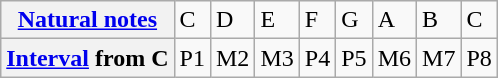<table class="wikitable">
<tr>
<th><a href='#'>Natural notes</a></th>
<td>C</td>
<td>D</td>
<td>E</td>
<td>F</td>
<td>G</td>
<td>A</td>
<td>B</td>
<td>C</td>
</tr>
<tr>
<th><a href='#'>Interval</a> from C</th>
<td>P1</td>
<td>M2</td>
<td>M3</td>
<td>P4</td>
<td>P5</td>
<td>M6</td>
<td>M7</td>
<td>P8</td>
</tr>
</table>
